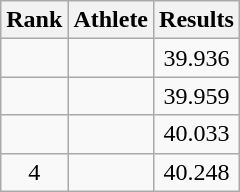<table class="wikitable sortable" style="text-align:center">
<tr>
<th>Rank</th>
<th>Athlete</th>
<th>Results</th>
</tr>
<tr>
<td></td>
<td align="left"></td>
<td>39.936</td>
</tr>
<tr>
<td></td>
<td align="left"></td>
<td>39.959</td>
</tr>
<tr>
<td></td>
<td align="left"></td>
<td>40.033</td>
</tr>
<tr>
<td>4</td>
<td align="left"></td>
<td>40.248</td>
</tr>
</table>
